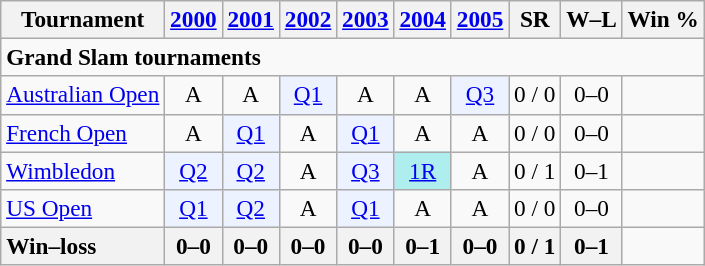<table class=wikitable style=text-align:center;font-size:97%>
<tr>
<th>Tournament</th>
<th><a href='#'>2000</a></th>
<th><a href='#'>2001</a></th>
<th><a href='#'>2002</a></th>
<th><a href='#'>2003</a></th>
<th><a href='#'>2004</a></th>
<th><a href='#'>2005</a></th>
<th>SR</th>
<th>W–L</th>
<th>Win %</th>
</tr>
<tr>
<td colspan=10 align=left><strong>Grand Slam tournaments</strong></td>
</tr>
<tr>
<td align=left><a href='#'>Australian Open</a></td>
<td>A</td>
<td>A</td>
<td bgcolor=ecf2ff><a href='#'>Q1</a></td>
<td>A</td>
<td>A</td>
<td bgcolor=ecf2ff><a href='#'>Q3</a></td>
<td>0 / 0</td>
<td>0–0</td>
<td></td>
</tr>
<tr>
<td align=left><a href='#'>French Open</a></td>
<td>A</td>
<td bgcolor=ecf2ff><a href='#'>Q1</a></td>
<td>A</td>
<td bgcolor=ecf2ff><a href='#'>Q1</a></td>
<td>A</td>
<td>A</td>
<td>0 / 0</td>
<td>0–0</td>
<td></td>
</tr>
<tr>
<td align=left><a href='#'>Wimbledon</a></td>
<td bgcolor=ecf2ff><a href='#'>Q2</a></td>
<td bgcolor=ecf2ff><a href='#'>Q2</a></td>
<td>A</td>
<td bgcolor=ecf2ff><a href='#'>Q3</a></td>
<td bgcolor=afeeee><a href='#'>1R</a></td>
<td>A</td>
<td>0 / 1</td>
<td>0–1</td>
<td></td>
</tr>
<tr>
<td align=left><a href='#'>US Open</a></td>
<td bgcolor=ecf2ff><a href='#'>Q1</a></td>
<td bgcolor=ecf2ff><a href='#'>Q2</a></td>
<td>A</td>
<td bgcolor=ecf2ff><a href='#'>Q1</a></td>
<td>A</td>
<td>A</td>
<td>0 / 0</td>
<td>0–0</td>
<td></td>
</tr>
<tr>
<th style=text-align:left>Win–loss</th>
<th>0–0</th>
<th>0–0</th>
<th>0–0</th>
<th>0–0</th>
<th>0–1</th>
<th>0–0</th>
<th>0 / 1</th>
<th>0–1</th>
<td></td>
</tr>
</table>
